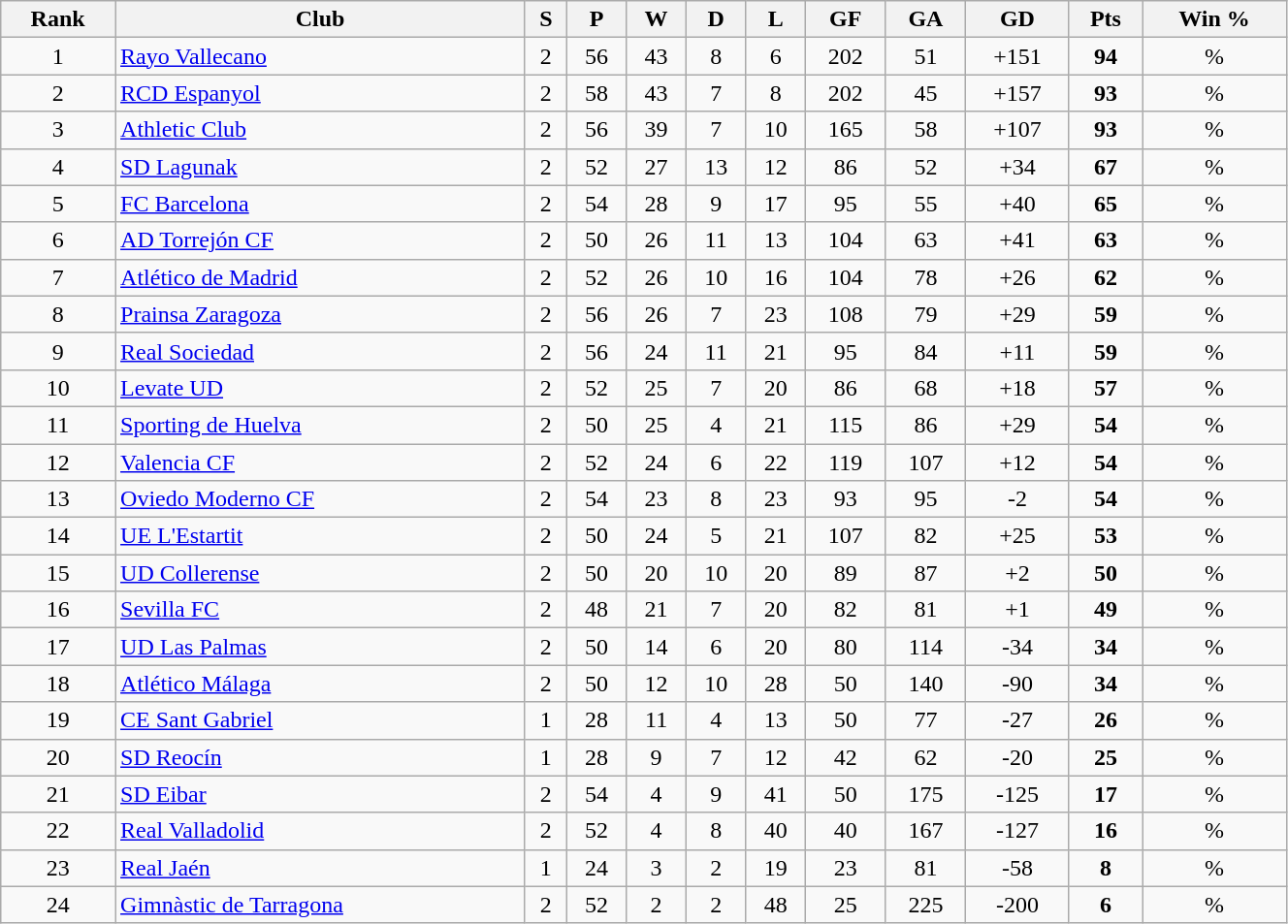<table class="wikitable sortable" style="width:70%; text-align: center;">
<tr>
<th>Rank</th>
<th>Club</th>
<th>S</th>
<th>P</th>
<th>W</th>
<th>D</th>
<th>L</th>
<th>GF</th>
<th>GA</th>
<th>GD</th>
<th>Pts</th>
<th>Win %</th>
</tr>
<tr>
<td align=center>1</td>
<td align=left><a href='#'>Rayo Vallecano</a></td>
<td>2</td>
<td>56</td>
<td>43</td>
<td>8</td>
<td>6</td>
<td>202</td>
<td>51</td>
<td>+151</td>
<td><strong>94</strong></td>
<td>%</td>
</tr>
<tr>
<td align=center>2</td>
<td align=left><a href='#'>RCD Espanyol</a></td>
<td>2</td>
<td>58</td>
<td>43</td>
<td>7</td>
<td>8</td>
<td>202</td>
<td>45</td>
<td>+157</td>
<td><strong>93</strong></td>
<td>%</td>
</tr>
<tr>
<td align=center>3</td>
<td align=left><a href='#'>Athletic Club</a></td>
<td>2</td>
<td>56</td>
<td>39</td>
<td>7</td>
<td>10</td>
<td>165</td>
<td>58</td>
<td>+107</td>
<td><strong>93</strong></td>
<td>%</td>
</tr>
<tr>
<td align=center>4</td>
<td align=left><a href='#'>SD Lagunak</a></td>
<td>2</td>
<td>52</td>
<td>27</td>
<td>13</td>
<td>12</td>
<td>86</td>
<td>52</td>
<td>+34</td>
<td><strong>67</strong></td>
<td>%</td>
</tr>
<tr>
<td align=center>5</td>
<td align=left><a href='#'>FC Barcelona</a></td>
<td>2</td>
<td>54</td>
<td>28</td>
<td>9</td>
<td>17</td>
<td>95</td>
<td>55</td>
<td>+40</td>
<td><strong>65</strong></td>
<td>%</td>
</tr>
<tr>
<td align=center>6</td>
<td align=left><a href='#'>AD Torrejón CF</a></td>
<td>2</td>
<td>50</td>
<td>26</td>
<td>11</td>
<td>13</td>
<td>104</td>
<td>63</td>
<td>+41</td>
<td><strong>63</strong></td>
<td>%</td>
</tr>
<tr>
<td align=center>7</td>
<td align=left><a href='#'>Atlético de Madrid</a></td>
<td>2</td>
<td>52</td>
<td>26</td>
<td>10</td>
<td>16</td>
<td>104</td>
<td>78</td>
<td>+26</td>
<td><strong>62</strong></td>
<td>%</td>
</tr>
<tr>
<td align=center>8</td>
<td align=left><a href='#'>Prainsa Zaragoza</a></td>
<td>2</td>
<td>56</td>
<td>26</td>
<td>7</td>
<td>23</td>
<td>108</td>
<td>79</td>
<td>+29</td>
<td><strong>59</strong></td>
<td>%</td>
</tr>
<tr>
<td align=center>9</td>
<td align=left><a href='#'>Real Sociedad</a></td>
<td>2</td>
<td>56</td>
<td>24</td>
<td>11</td>
<td>21</td>
<td>95</td>
<td>84</td>
<td>+11</td>
<td><strong>59</strong></td>
<td>%</td>
</tr>
<tr>
<td align=center>10</td>
<td align=left><a href='#'>Levate UD</a></td>
<td>2</td>
<td>52</td>
<td>25</td>
<td>7</td>
<td>20</td>
<td>86</td>
<td>68</td>
<td>+18</td>
<td><strong>57</strong></td>
<td>%</td>
</tr>
<tr>
<td align=center>11</td>
<td align=left><a href='#'>Sporting de Huelva</a></td>
<td>2</td>
<td>50</td>
<td>25</td>
<td>4</td>
<td>21</td>
<td>115</td>
<td>86</td>
<td>+29</td>
<td><strong>54</strong></td>
<td>%</td>
</tr>
<tr>
<td align=center>12</td>
<td align=left><a href='#'>Valencia CF</a></td>
<td>2</td>
<td>52</td>
<td>24</td>
<td>6</td>
<td>22</td>
<td>119</td>
<td>107</td>
<td>+12</td>
<td><strong>54</strong></td>
<td>%</td>
</tr>
<tr>
<td align=center>13</td>
<td align=left><a href='#'>Oviedo Moderno CF</a></td>
<td>2</td>
<td>54</td>
<td>23</td>
<td>8</td>
<td>23</td>
<td>93</td>
<td>95</td>
<td>-2</td>
<td><strong>54</strong></td>
<td>%</td>
</tr>
<tr>
<td align=center>14</td>
<td align=left><a href='#'>UE L'Estartit</a></td>
<td>2</td>
<td>50</td>
<td>24</td>
<td>5</td>
<td>21</td>
<td>107</td>
<td>82</td>
<td>+25</td>
<td><strong>53</strong></td>
<td>%</td>
</tr>
<tr>
<td align=center>15</td>
<td align=left><a href='#'>UD Collerense</a></td>
<td>2</td>
<td>50</td>
<td>20</td>
<td>10</td>
<td>20</td>
<td>89</td>
<td>87</td>
<td>+2</td>
<td><strong>50</strong></td>
<td>%</td>
</tr>
<tr>
<td align=center>16</td>
<td align=left><a href='#'>Sevilla FC</a></td>
<td>2</td>
<td>48</td>
<td>21</td>
<td>7</td>
<td>20</td>
<td>82</td>
<td>81</td>
<td>+1</td>
<td><strong>49</strong></td>
<td>%</td>
</tr>
<tr>
<td align=center>17</td>
<td align=left><a href='#'>UD Las Palmas</a></td>
<td>2</td>
<td>50</td>
<td>14</td>
<td>6</td>
<td>20</td>
<td>80</td>
<td>114</td>
<td>-34</td>
<td><strong>34</strong></td>
<td>%</td>
</tr>
<tr>
<td align=center>18</td>
<td align=left><a href='#'>Atlético Málaga</a></td>
<td>2</td>
<td>50</td>
<td>12</td>
<td>10</td>
<td>28</td>
<td>50</td>
<td>140</td>
<td>-90</td>
<td><strong>34</strong></td>
<td>%</td>
</tr>
<tr>
<td align=center>19</td>
<td align=left><a href='#'>CE Sant Gabriel</a></td>
<td>1</td>
<td>28</td>
<td>11</td>
<td>4</td>
<td>13</td>
<td>50</td>
<td>77</td>
<td>-27</td>
<td><strong>26</strong></td>
<td>%</td>
</tr>
<tr>
<td align=center>20</td>
<td align=left><a href='#'>SD Reocín</a></td>
<td>1</td>
<td>28</td>
<td>9</td>
<td>7</td>
<td>12</td>
<td>42</td>
<td>62</td>
<td>-20</td>
<td><strong>25</strong></td>
<td>%</td>
</tr>
<tr>
<td align=center>21</td>
<td align=left><a href='#'>SD Eibar</a></td>
<td>2</td>
<td>54</td>
<td>4</td>
<td>9</td>
<td>41</td>
<td>50</td>
<td>175</td>
<td>-125</td>
<td><strong>17</strong></td>
<td>%</td>
</tr>
<tr>
<td align=center>22</td>
<td align=left><a href='#'>Real Valladolid</a></td>
<td>2</td>
<td>52</td>
<td>4</td>
<td>8</td>
<td>40</td>
<td>40</td>
<td>167</td>
<td>-127</td>
<td><strong>16</strong></td>
<td>%</td>
</tr>
<tr>
<td align=center>23</td>
<td align=left><a href='#'>Real Jaén</a></td>
<td>1</td>
<td>24</td>
<td>3</td>
<td>2</td>
<td>19</td>
<td>23</td>
<td>81</td>
<td>-58</td>
<td><strong>8</strong></td>
<td>%</td>
</tr>
<tr>
<td align=center>24</td>
<td align=left><a href='#'>Gimnàstic de Tarragona</a></td>
<td>2</td>
<td>52</td>
<td>2</td>
<td>2</td>
<td>48</td>
<td>25</td>
<td>225</td>
<td>-200</td>
<td><strong>6</strong></td>
<td>%</td>
</tr>
</table>
